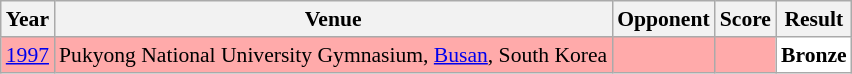<table class="sortable wikitable" style="font-size: 90%;">
<tr>
<th>Year</th>
<th>Venue</th>
<th>Opponent</th>
<th>Score</th>
<th>Result</th>
</tr>
<tr style="background:#FFAAAA">
<td align="center"><a href='#'>1997</a></td>
<td align="left">Pukyong National University Gymnasium, <a href='#'>Busan</a>, South Korea</td>
<td align="left"></td>
<td align="left"></td>
<td style="text-align:left; background:white"> <strong>Bronze</strong></td>
</tr>
</table>
